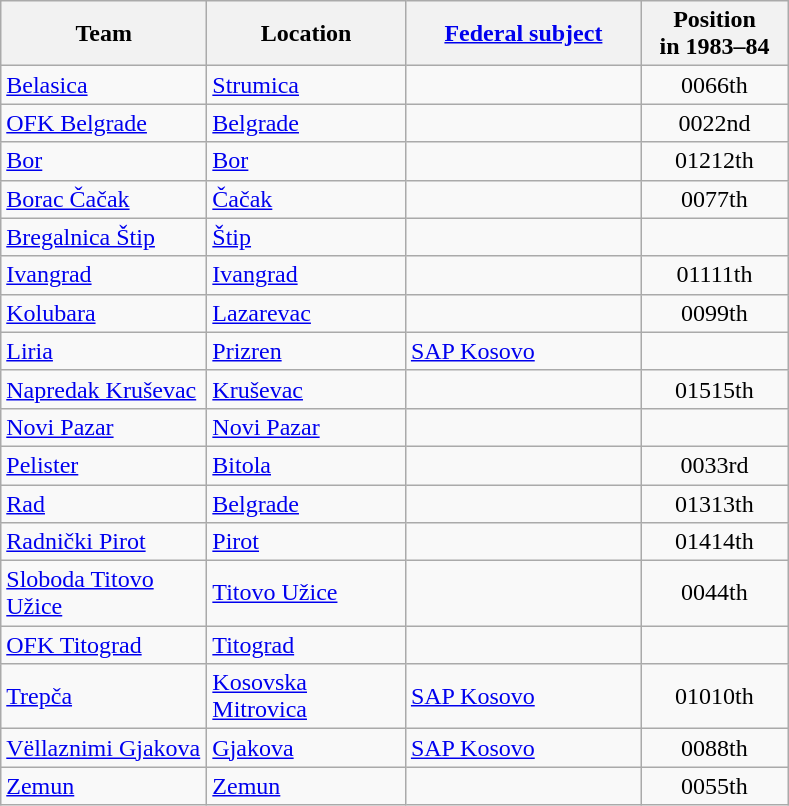<table class="wikitable sortable" style="text-align:left">
<tr>
<th width="130">Team</th>
<th width="125">Location</th>
<th width="150"><a href='#'>Federal subject</a></th>
<th width="90">Position<br>in 1983–84</th>
</tr>
<tr>
<td><a href='#'>Belasica</a></td>
<td><a href='#'>Strumica</a></td>
<td></td>
<td style="text-align:center"><span>006</span>6th</td>
</tr>
<tr>
<td><a href='#'>OFK Belgrade</a></td>
<td><a href='#'>Belgrade</a></td>
<td></td>
<td style="text-align:center"><span>002</span>2nd</td>
</tr>
<tr>
<td><a href='#'>Bor</a></td>
<td><a href='#'>Bor</a></td>
<td></td>
<td style="text-align:center"><span>012</span>12th</td>
</tr>
<tr>
<td><a href='#'>Borac Čačak</a></td>
<td><a href='#'>Čačak</a></td>
<td></td>
<td style="text-align:center"><span>007</span>7th</td>
</tr>
<tr>
<td><a href='#'>Bregalnica Štip</a></td>
<td><a href='#'>Štip</a></td>
<td></td>
<td></td>
</tr>
<tr>
<td><a href='#'>Ivangrad</a></td>
<td><a href='#'>Ivangrad</a></td>
<td></td>
<td style="text-align:center"><span>011</span>11th</td>
</tr>
<tr>
<td><a href='#'>Kolubara</a></td>
<td><a href='#'>Lazarevac</a></td>
<td></td>
<td style="text-align:center"><span>009</span>9th</td>
</tr>
<tr>
<td><a href='#'>Liria</a></td>
<td><a href='#'>Prizren</a></td>
<td> <a href='#'>SAP Kosovo</a></td>
<td></td>
</tr>
<tr>
<td><a href='#'>Napredak Kruševac</a></td>
<td><a href='#'>Kruševac</a></td>
<td></td>
<td style="text-align:center"><span>015</span>15th</td>
</tr>
<tr>
<td><a href='#'>Novi Pazar</a></td>
<td><a href='#'>Novi Pazar</a></td>
<td></td>
<td></td>
</tr>
<tr>
<td><a href='#'>Pelister</a></td>
<td><a href='#'>Bitola</a></td>
<td></td>
<td style="text-align:center"><span>003</span>3rd</td>
</tr>
<tr>
<td><a href='#'>Rad</a></td>
<td><a href='#'>Belgrade</a></td>
<td></td>
<td style="text-align:center"><span>013</span>13th</td>
</tr>
<tr>
<td><a href='#'>Radnički Pirot</a></td>
<td><a href='#'>Pirot</a></td>
<td></td>
<td style="text-align:center"><span>014</span>14th</td>
</tr>
<tr>
<td><a href='#'>Sloboda Titovo Užice</a></td>
<td><a href='#'>Titovo Užice</a></td>
<td></td>
<td style="text-align:center"><span>004</span>4th</td>
</tr>
<tr>
<td><a href='#'>OFK Titograd</a></td>
<td><a href='#'>Titograd</a></td>
<td></td>
<td></td>
</tr>
<tr>
<td><a href='#'>Trepča</a></td>
<td><a href='#'>Kosovska Mitrovica</a></td>
<td> <a href='#'>SAP Kosovo</a></td>
<td style="text-align:center"><span>010</span>10th</td>
</tr>
<tr>
<td><a href='#'>Vëllaznimi Gjakova</a></td>
<td><a href='#'>Gjakova</a></td>
<td> <a href='#'>SAP Kosovo</a></td>
<td style="text-align:center"><span>008</span>8th</td>
</tr>
<tr>
<td><a href='#'>Zemun</a></td>
<td><a href='#'>Zemun</a></td>
<td></td>
<td style="text-align:center"><span>005</span>5th</td>
</tr>
</table>
